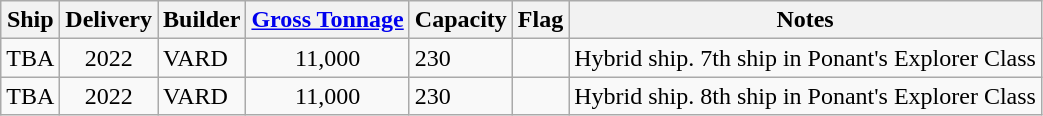<table class="wikitable sortable">
<tr>
<th>Ship</th>
<th>Delivery</th>
<th>Builder</th>
<th><a href='#'>Gross Tonnage</a></th>
<th>Capacity</th>
<th>Flag</th>
<th>Notes</th>
</tr>
<tr>
<td>TBA</td>
<td style="text-align:Center;">2022</td>
<td align="Left">VARD</td>
<td style="text-align:Center;">11,000</td>
<td>230</td>
<td align="Center"></td>
<td style="text-align:Center;">Hybrid ship. 7th ship in Ponant's Explorer Class</td>
</tr>
<tr>
<td>TBA</td>
<td style="text-align:Center;">2022</td>
<td align="Left">VARD</td>
<td style="text-align:Center;">11,000</td>
<td>230</td>
<td align="Center"></td>
<td style="text-align:Center;">Hybrid ship. 8th ship in Ponant's Explorer Class</td>
</tr>
</table>
